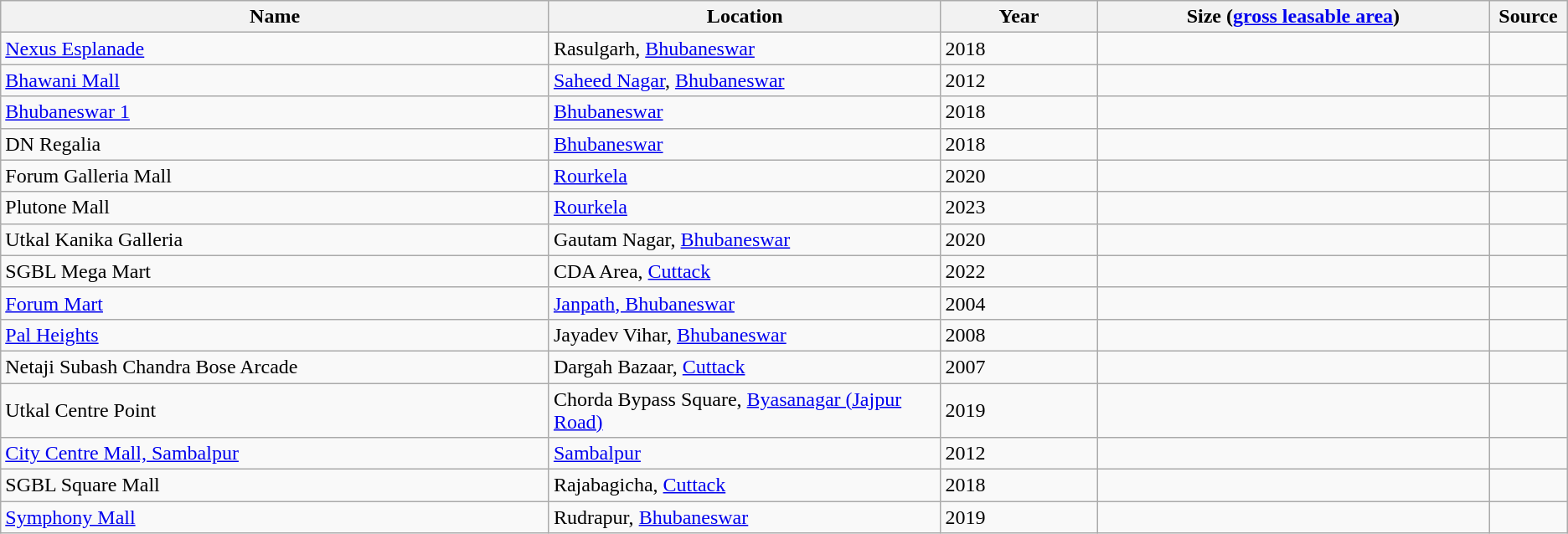<table class="wikitable sortable">
<tr>
<th style="width:35%;">Name</th>
<th style="width:25%;">Location</th>
<th style="width:10%;">Year</th>
<th style="width:25%;">Size (<a href='#'>gross leasable area</a>)</th>
<th style="width:5%;">Source</th>
</tr>
<tr>
<td><a href='#'>Nexus Esplanade</a></td>
<td>Rasulgarh, <a href='#'>Bhubaneswar</a></td>
<td>2018</td>
<td></td>
<td></td>
</tr>
<tr>
<td><a href='#'>Bhawani Mall</a></td>
<td><a href='#'>Saheed Nagar</a>, <a href='#'>Bhubaneswar</a></td>
<td>2012</td>
<td></td>
<td></td>
</tr>
<tr>
<td><a href='#'>Bhubaneswar 1</a></td>
<td><a href='#'>Bhubaneswar</a></td>
<td>2018</td>
<td></td>
<td></td>
</tr>
<tr>
<td>DN Regalia</td>
<td><a href='#'>Bhubaneswar</a></td>
<td>2018</td>
<td></td>
<td></td>
</tr>
<tr>
<td>Forum Galleria Mall</td>
<td><a href='#'>Rourkela</a></td>
<td>2020</td>
<td></td>
<td></td>
</tr>
<tr>
<td>Plutone Mall</td>
<td><a href='#'>Rourkela</a></td>
<td>2023</td>
<td></td>
<td></td>
</tr>
<tr>
<td>Utkal Kanika Galleria</td>
<td>Gautam Nagar, <a href='#'>Bhubaneswar</a></td>
<td>2020</td>
<td></td>
<td></td>
</tr>
<tr>
<td>SGBL Mega Mart</td>
<td>CDA Area, <a href='#'>Cuttack</a></td>
<td>2022</td>
<td></td>
<td></td>
</tr>
<tr>
<td><a href='#'>Forum Mart</a></td>
<td><a href='#'>Janpath, Bhubaneswar</a></td>
<td>2004</td>
<td></td>
<td></td>
</tr>
<tr>
<td><a href='#'>Pal Heights</a></td>
<td>Jayadev Vihar, <a href='#'>Bhubaneswar</a></td>
<td>2008</td>
<td></td>
<td></td>
</tr>
<tr>
<td>Netaji Subash Chandra Bose Arcade</td>
<td>Dargah Bazaar, <a href='#'>Cuttack</a></td>
<td>2007</td>
<td></td>
<td></td>
</tr>
<tr>
<td>Utkal Centre Point</td>
<td>Chorda Bypass Square, <a href='#'>Byasanagar (Jajpur Road)</a></td>
<td>2019</td>
<td></td>
<td></td>
</tr>
<tr>
<td><a href='#'>City Centre Mall, Sambalpur</a></td>
<td><a href='#'>Sambalpur</a></td>
<td>2012</td>
<td></td>
<td></td>
</tr>
<tr>
<td>SGBL Square Mall</td>
<td>Rajabagicha, <a href='#'>Cuttack</a></td>
<td>2018</td>
<td></td>
<td></td>
</tr>
<tr>
<td><a href='#'>Symphony Mall</a></td>
<td>Rudrapur, <a href='#'>Bhubaneswar</a></td>
<td>2019</td>
<td></td>
<td></td>
</tr>
</table>
